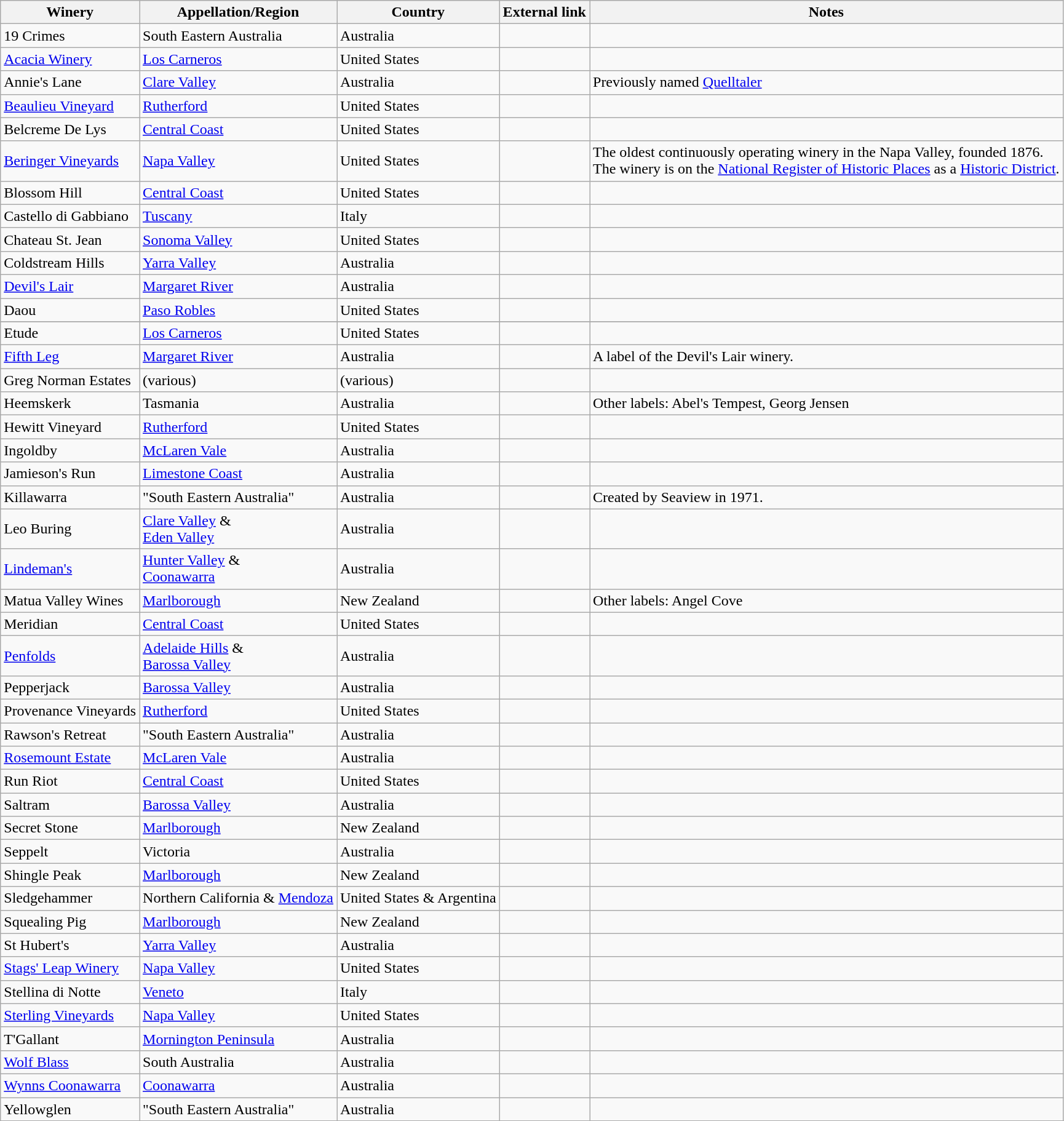<table Class="wikitable sortable">
<tr>
<th>Winery</th>
<th>Appellation/Region</th>
<th>Country</th>
<th>External link</th>
<th>Notes</th>
</tr>
<tr>
<td>19 Crimes</td>
<td>South Eastern Australia</td>
<td>Australia</td>
<td></td>
<td></td>
</tr>
<tr>
<td><a href='#'>Acacia Winery</a></td>
<td><a href='#'>Los Carneros</a></td>
<td>United States</td>
<td></td>
<td></td>
</tr>
<tr>
<td>Annie's Lane</td>
<td><a href='#'>Clare Valley</a></td>
<td>Australia</td>
<td></td>
<td>Previously named <a href='#'>Quelltaler</a></td>
</tr>
<tr>
<td><a href='#'>Beaulieu Vineyard</a></td>
<td><a href='#'>Rutherford</a></td>
<td>United States</td>
<td></td>
<td></td>
</tr>
<tr>
<td>Belcreme De Lys</td>
<td><a href='#'>Central Coast</a></td>
<td>United States</td>
<td></td>
<td></td>
</tr>
<tr>
<td><a href='#'>Beringer Vineyards</a></td>
<td><a href='#'>Napa Valley</a></td>
<td>United States</td>
<td></td>
<td>The oldest continuously operating winery in the Napa Valley, founded 1876. <br>The winery is on the <a href='#'>National Register of Historic Places</a> as a <a href='#'>Historic District</a>.</td>
</tr>
<tr>
<td>Blossom Hill</td>
<td><a href='#'>Central Coast</a></td>
<td>United States</td>
<td></td>
<td></td>
</tr>
<tr>
<td>Castello di Gabbiano</td>
<td><a href='#'>Tuscany</a></td>
<td>Italy</td>
<td></td>
<td></td>
</tr>
<tr>
<td>Chateau St. Jean</td>
<td><a href='#'>Sonoma Valley</a></td>
<td>United States</td>
<td></td>
<td></td>
</tr>
<tr>
<td>Coldstream Hills</td>
<td><a href='#'>Yarra Valley</a></td>
<td>Australia</td>
<td></td>
<td></td>
</tr>
<tr>
<td><a href='#'>Devil's Lair</a></td>
<td><a href='#'>Margaret River</a></td>
<td>Australia</td>
<td></td>
<td></td>
</tr>
<tr>
<td>Daou</td>
<td><a href='#'>Paso Robles</a></td>
<td>United States</td>
<td></td>
<td></td>
</tr>
<tr>
</tr>
<tr>
<td>Etude</td>
<td><a href='#'>Los Carneros</a></td>
<td>United States</td>
<td></td>
<td></td>
</tr>
<tr>
<td><a href='#'>Fifth Leg</a></td>
<td><a href='#'>Margaret River</a></td>
<td>Australia</td>
<td></td>
<td>A label of the Devil's Lair winery.</td>
</tr>
<tr>
<td>Greg Norman Estates</td>
<td>(various)</td>
<td>(various)</td>
<td></td>
<td></td>
</tr>
<tr>
<td>Heemskerk</td>
<td>Tasmania</td>
<td>Australia</td>
<td></td>
<td>Other labels: Abel's Tempest, Georg Jensen</td>
</tr>
<tr>
<td>Hewitt Vineyard</td>
<td><a href='#'>Rutherford</a></td>
<td>United States</td>
<td></td>
<td></td>
</tr>
<tr>
<td>Ingoldby</td>
<td><a href='#'>McLaren Vale</a></td>
<td>Australia</td>
<td></td>
<td></td>
</tr>
<tr>
<td>Jamieson's Run</td>
<td><a href='#'>Limestone Coast</a></td>
<td>Australia</td>
<td></td>
<td></td>
</tr>
<tr>
<td>Killawarra</td>
<td>"South Eastern Australia"</td>
<td>Australia</td>
<td></td>
<td>Created by Seaview in 1971.</td>
</tr>
<tr>
<td>Leo Buring</td>
<td><a href='#'>Clare Valley</a> & <br><a href='#'>Eden Valley</a></td>
<td>Australia</td>
<td></td>
<td></td>
</tr>
<tr>
<td><a href='#'>Lindeman's</a></td>
<td><a href='#'>Hunter Valley</a> & <br><a href='#'>Coonawarra</a></td>
<td>Australia</td>
<td></td>
<td></td>
</tr>
<tr>
<td>Matua Valley Wines</td>
<td><a href='#'>Marlborough</a></td>
<td>New Zealand</td>
<td></td>
<td>Other labels: Angel Cove</td>
</tr>
<tr>
<td>Meridian</td>
<td><a href='#'>Central Coast</a></td>
<td>United States</td>
<td></td>
<td></td>
</tr>
<tr>
<td><a href='#'>Penfolds</a></td>
<td><a href='#'>Adelaide Hills</a> & <br><a href='#'>Barossa Valley</a></td>
<td>Australia</td>
<td></td>
<td></td>
</tr>
<tr>
<td>Pepperjack</td>
<td><a href='#'>Barossa Valley</a></td>
<td>Australia</td>
<td></td>
<td></td>
</tr>
<tr>
<td>Provenance Vineyards</td>
<td><a href='#'>Rutherford</a></td>
<td>United States</td>
<td></td>
<td></td>
</tr>
<tr>
<td>Rawson's Retreat</td>
<td>"South Eastern Australia"</td>
<td>Australia</td>
<td></td>
<td></td>
</tr>
<tr>
<td><a href='#'>Rosemount Estate</a></td>
<td><a href='#'>McLaren Vale</a></td>
<td>Australia</td>
<td></td>
<td></td>
</tr>
<tr>
<td>Run Riot</td>
<td><a href='#'>Central Coast</a></td>
<td>United States</td>
<td></td>
<td></td>
</tr>
<tr>
<td>Saltram</td>
<td><a href='#'>Barossa Valley</a></td>
<td>Australia</td>
<td></td>
<td></td>
</tr>
<tr>
<td>Secret Stone</td>
<td><a href='#'>Marlborough</a></td>
<td>New Zealand</td>
<td></td>
<td></td>
</tr>
<tr>
<td>Seppelt</td>
<td>Victoria</td>
<td>Australia</td>
<td> </td>
<td></td>
</tr>
<tr>
<td>Shingle Peak</td>
<td><a href='#'>Marlborough</a></td>
<td>New Zealand</td>
<td></td>
<td></td>
</tr>
<tr>
<td>Sledgehammer</td>
<td>Northern California & <a href='#'>Mendoza</a></td>
<td>United States & Argentina</td>
<td></td>
<td></td>
</tr>
<tr>
<td>Squealing Pig</td>
<td><a href='#'>Marlborough</a></td>
<td>New Zealand</td>
<td></td>
<td></td>
</tr>
<tr>
<td>St Hubert's</td>
<td><a href='#'>Yarra Valley</a></td>
<td>Australia</td>
<td></td>
<td></td>
</tr>
<tr>
<td><a href='#'>Stags' Leap Winery</a></td>
<td><a href='#'>Napa Valley</a></td>
<td>United States</td>
<td></td>
<td></td>
</tr>
<tr>
<td>Stellina di Notte</td>
<td><a href='#'>Veneto</a></td>
<td>Italy</td>
<td></td>
<td></td>
</tr>
<tr>
<td><a href='#'>Sterling Vineyards</a></td>
<td><a href='#'>Napa Valley</a></td>
<td>United States</td>
<td></td>
<td></td>
</tr>
<tr>
<td>T'Gallant</td>
<td><a href='#'>Mornington Peninsula</a></td>
<td>Australia</td>
<td> </td>
<td></td>
</tr>
<tr>
<td><a href='#'>Wolf Blass</a></td>
<td>South Australia</td>
<td>Australia</td>
<td></td>
<td></td>
</tr>
<tr>
<td><a href='#'>Wynns Coonawarra</a></td>
<td><a href='#'>Coonawarra</a></td>
<td>Australia</td>
<td></td>
<td></td>
</tr>
<tr>
<td>Yellowglen</td>
<td>"South Eastern Australia"</td>
<td>Australia</td>
<td></td>
<td></td>
</tr>
<tr>
</tr>
</table>
